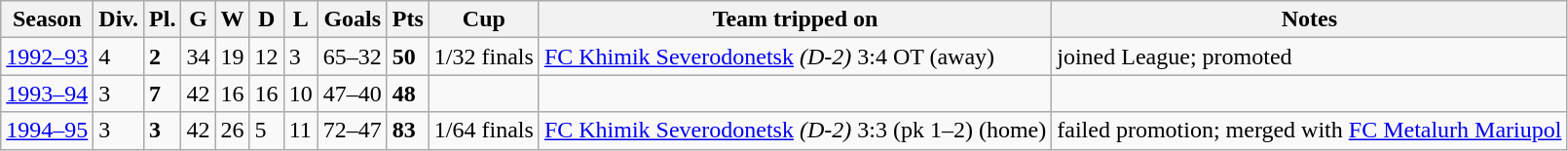<table class="wikitable">
<tr>
<th>Season</th>
<th>Div.</th>
<th>Pl.</th>
<th>G</th>
<th>W</th>
<th>D</th>
<th>L</th>
<th>Goals</th>
<th>Pts</th>
<th>Cup</th>
<th>Team tripped on</th>
<th>Notes</th>
</tr>
<tr>
<td><a href='#'>1992–93</a></td>
<td>4</td>
<td><strong>2</strong></td>
<td>34</td>
<td>19</td>
<td>12</td>
<td>3</td>
<td>65–32</td>
<td><strong>50</strong></td>
<td>1/32 finals</td>
<td><a href='#'>FC Khimik Severodonetsk</a> <em>(D-2)</em> 3:4 OT (away)</td>
<td>joined League; promoted</td>
</tr>
<tr>
<td><a href='#'>1993–94</a></td>
<td>3</td>
<td><strong>7</strong></td>
<td>42</td>
<td>16</td>
<td>16</td>
<td>10</td>
<td>47–40</td>
<td><strong>48</strong></td>
<td></td>
<td></td>
<td></td>
</tr>
<tr>
<td><a href='#'>1994–95</a></td>
<td>3</td>
<td><strong>3</strong></td>
<td>42</td>
<td>26</td>
<td>5</td>
<td>11</td>
<td>72–47</td>
<td><strong>83</strong></td>
<td>1/64 finals</td>
<td><a href='#'>FC Khimik Severodonetsk</a> <em>(D-2)</em> 3:3 (pk 1–2) (home)</td>
<td>failed promotion; merged with <a href='#'>FC Metalurh Mariupol</a></td>
</tr>
</table>
